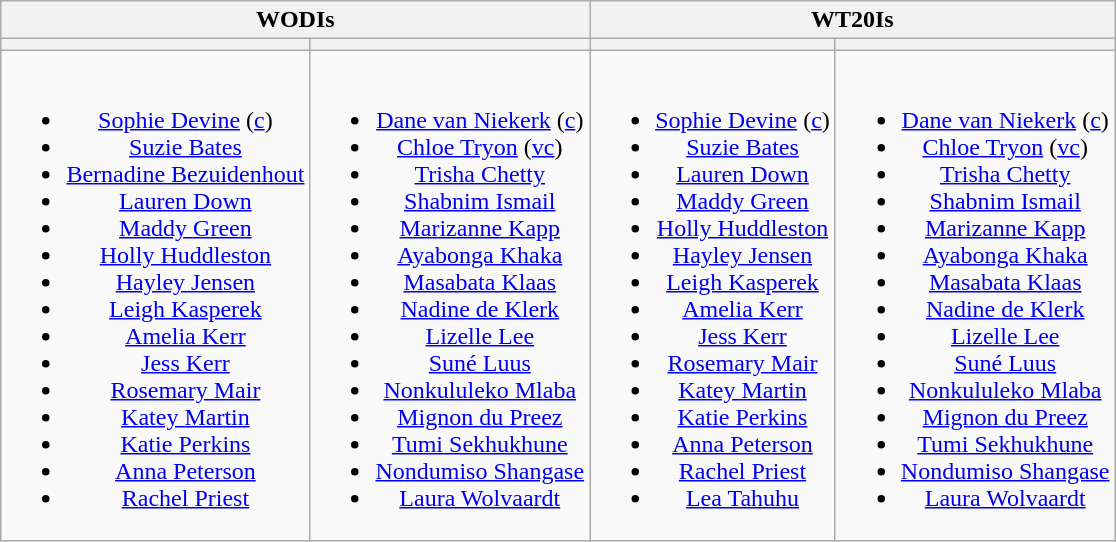<table class="wikitable" style="text-align:center; margin:auto">
<tr>
<th colspan=2>WODIs</th>
<th colspan=2>WT20Is</th>
</tr>
<tr>
<th></th>
<th></th>
<th></th>
<th></th>
</tr>
<tr style="vertical-align:top">
<td><br><ul><li><a href='#'>Sophie Devine</a> (<a href='#'>c</a>)</li><li><a href='#'>Suzie Bates</a></li><li><a href='#'>Bernadine Bezuidenhout</a></li><li><a href='#'>Lauren Down</a></li><li><a href='#'>Maddy Green</a></li><li><a href='#'>Holly Huddleston</a></li><li><a href='#'>Hayley Jensen</a></li><li><a href='#'>Leigh Kasperek</a></li><li><a href='#'>Amelia Kerr</a></li><li><a href='#'>Jess Kerr</a></li><li><a href='#'>Rosemary Mair</a></li><li><a href='#'>Katey Martin</a></li><li><a href='#'>Katie Perkins</a></li><li><a href='#'>Anna Peterson</a></li><li><a href='#'>Rachel Priest</a></li></ul></td>
<td><br><ul><li><a href='#'>Dane van Niekerk</a> (<a href='#'>c</a>)</li><li><a href='#'>Chloe Tryon</a> (<a href='#'>vc</a>)</li><li><a href='#'>Trisha Chetty</a></li><li><a href='#'>Shabnim Ismail</a></li><li><a href='#'>Marizanne Kapp</a></li><li><a href='#'>Ayabonga Khaka</a></li><li><a href='#'>Masabata Klaas</a></li><li><a href='#'>Nadine de Klerk</a></li><li><a href='#'>Lizelle Lee</a></li><li><a href='#'>Suné Luus</a></li><li><a href='#'>Nonkululeko Mlaba</a></li><li><a href='#'>Mignon du Preez</a></li><li><a href='#'>Tumi Sekhukhune</a></li><li><a href='#'>Nondumiso Shangase</a></li><li><a href='#'>Laura Wolvaardt</a></li></ul></td>
<td><br><ul><li><a href='#'>Sophie Devine</a> (<a href='#'>c</a>)</li><li><a href='#'>Suzie Bates</a></li><li><a href='#'>Lauren Down</a></li><li><a href='#'>Maddy Green</a></li><li><a href='#'>Holly Huddleston</a></li><li><a href='#'>Hayley Jensen</a></li><li><a href='#'>Leigh Kasperek</a></li><li><a href='#'>Amelia Kerr</a></li><li><a href='#'>Jess Kerr</a></li><li><a href='#'>Rosemary Mair</a></li><li><a href='#'>Katey Martin</a></li><li><a href='#'>Katie Perkins</a></li><li><a href='#'>Anna Peterson</a></li><li><a href='#'>Rachel Priest</a></li><li><a href='#'>Lea Tahuhu</a></li></ul></td>
<td><br><ul><li><a href='#'>Dane van Niekerk</a> (<a href='#'>c</a>)</li><li><a href='#'>Chloe Tryon</a> (<a href='#'>vc</a>)</li><li><a href='#'>Trisha Chetty</a></li><li><a href='#'>Shabnim Ismail</a></li><li><a href='#'>Marizanne Kapp</a></li><li><a href='#'>Ayabonga Khaka</a></li><li><a href='#'>Masabata Klaas</a></li><li><a href='#'>Nadine de Klerk</a></li><li><a href='#'>Lizelle Lee</a></li><li><a href='#'>Suné Luus</a></li><li><a href='#'>Nonkululeko Mlaba</a></li><li><a href='#'>Mignon du Preez</a></li><li><a href='#'>Tumi Sekhukhune</a></li><li><a href='#'>Nondumiso Shangase</a></li><li><a href='#'>Laura Wolvaardt</a></li></ul></td>
</tr>
</table>
